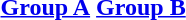<table>
<tr valign="top">
<th align="center"><a href='#'>Group A</a></th>
<th align="center"><a href='#'>Group B</a></th>
</tr>
<tr valign="top">
<td align="left"></td>
<td align="left"></td>
</tr>
</table>
